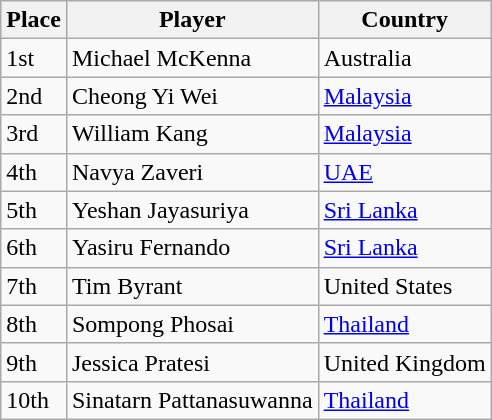<table class="wikitable">
<tr>
<th>Place</th>
<th>Player</th>
<th>Country</th>
</tr>
<tr>
<td>1st</td>
<td>Michael McKenna</td>
<td>Australia</td>
</tr>
<tr>
<td>2nd</td>
<td>Cheong Yi Wei</td>
<td><a href='#'>Malaysia</a></td>
</tr>
<tr>
<td>3rd</td>
<td>William Kang</td>
<td><a href='#'>Malaysia</a></td>
</tr>
<tr>
<td>4th</td>
<td>Navya Zaveri</td>
<td><a href='#'>UAE</a></td>
</tr>
<tr>
<td>5th</td>
<td>Yeshan Jayasuriya</td>
<td><a href='#'>Sri Lanka</a></td>
</tr>
<tr>
<td>6th</td>
<td>Yasiru Fernando</td>
<td><a href='#'>Sri Lanka</a></td>
</tr>
<tr>
<td>7th</td>
<td>Tim Byrant</td>
<td>United States</td>
</tr>
<tr>
<td>8th</td>
<td>Sompong Phosai</td>
<td><a href='#'>Thailand</a></td>
</tr>
<tr>
<td>9th</td>
<td>Jessica Pratesi</td>
<td>United Kingdom</td>
</tr>
<tr>
<td>10th</td>
<td>Sinatarn Pattanasuwanna</td>
<td><a href='#'>Thailand</a></td>
</tr>
</table>
